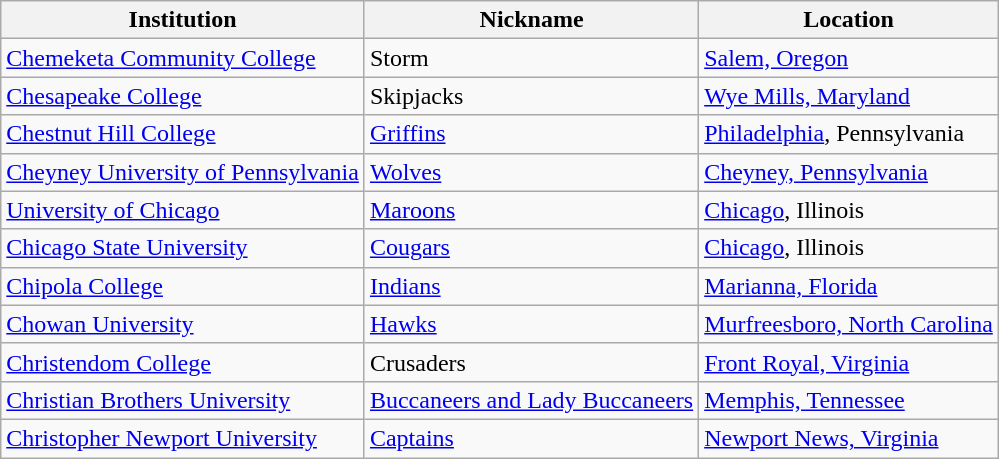<table class="wikitable">
<tr>
<th>Institution</th>
<th>Nickname</th>
<th>Location</th>
</tr>
<tr>
<td><a href='#'>Chemeketa Community College</a></td>
<td>Storm</td>
<td><a href='#'>Salem, Oregon</a></td>
</tr>
<tr>
<td><a href='#'>Chesapeake College</a></td>
<td>Skipjacks</td>
<td><a href='#'>Wye Mills, Maryland</a></td>
</tr>
<tr>
<td><a href='#'>Chestnut Hill College</a></td>
<td><a href='#'>Griffins</a></td>
<td><a href='#'>Philadelphia</a>, Pennsylvania</td>
</tr>
<tr>
<td><a href='#'>Cheyney University of Pennsylvania</a></td>
<td><a href='#'>Wolves</a></td>
<td><a href='#'>Cheyney, Pennsylvania</a></td>
</tr>
<tr>
<td><a href='#'>University of Chicago</a></td>
<td><a href='#'>Maroons</a></td>
<td><a href='#'>Chicago</a>, Illinois</td>
</tr>
<tr>
<td><a href='#'>Chicago State University</a></td>
<td><a href='#'>Cougars</a></td>
<td><a href='#'>Chicago</a>, Illinois</td>
</tr>
<tr>
<td><a href='#'>Chipola College</a></td>
<td><a href='#'>Indians</a></td>
<td><a href='#'>Marianna, Florida</a></td>
</tr>
<tr>
<td><a href='#'>Chowan University</a></td>
<td><a href='#'>Hawks</a></td>
<td><a href='#'>Murfreesboro, North Carolina</a></td>
</tr>
<tr>
<td><a href='#'>Christendom College</a></td>
<td>Crusaders</td>
<td><a href='#'>Front Royal, Virginia</a></td>
</tr>
<tr>
<td><a href='#'>Christian Brothers University</a></td>
<td><a href='#'>Buccaneers and Lady Buccaneers</a></td>
<td><a href='#'>Memphis, Tennessee</a></td>
</tr>
<tr>
<td><a href='#'>Christopher Newport University</a></td>
<td><a href='#'>Captains</a></td>
<td><a href='#'>Newport News, Virginia</a></td>
</tr>
</table>
